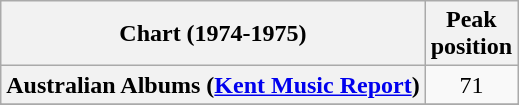<table class="wikitable sortable plainrowheaders">
<tr>
<th scope="col">Chart (1974-1975)</th>
<th scope="col">Peak<br>position</th>
</tr>
<tr>
<th scope="row">Australian Albums (<a href='#'>Kent Music Report</a>)</th>
<td align="center">71</td>
</tr>
<tr>
</tr>
<tr>
</tr>
</table>
